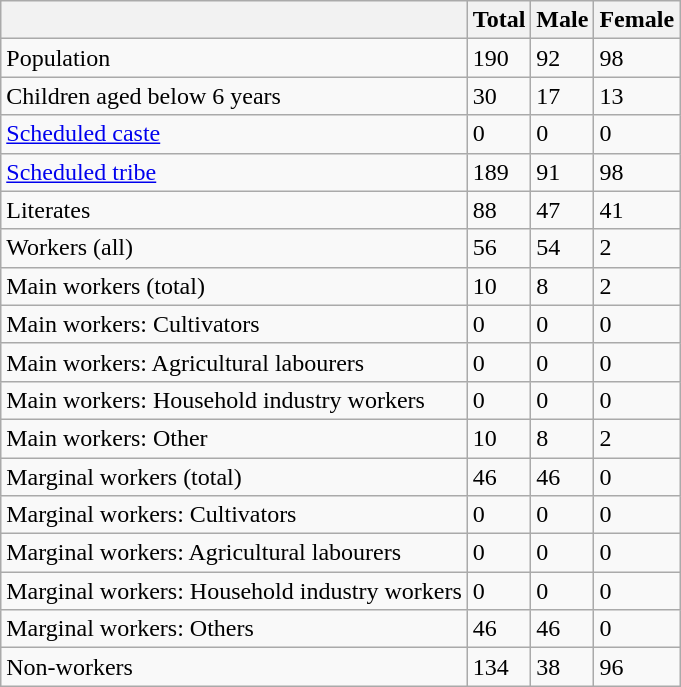<table class="wikitable sortable">
<tr>
<th></th>
<th>Total</th>
<th>Male</th>
<th>Female</th>
</tr>
<tr>
<td>Population</td>
<td>190</td>
<td>92</td>
<td>98</td>
</tr>
<tr>
<td>Children aged below 6 years</td>
<td>30</td>
<td>17</td>
<td>13</td>
</tr>
<tr>
<td><a href='#'>Scheduled caste</a></td>
<td>0</td>
<td>0</td>
<td>0</td>
</tr>
<tr>
<td><a href='#'>Scheduled tribe</a></td>
<td>189</td>
<td>91</td>
<td>98</td>
</tr>
<tr>
<td>Literates</td>
<td>88</td>
<td>47</td>
<td>41</td>
</tr>
<tr>
<td>Workers (all)</td>
<td>56</td>
<td>54</td>
<td>2</td>
</tr>
<tr>
<td>Main workers (total)</td>
<td>10</td>
<td>8</td>
<td>2</td>
</tr>
<tr>
<td>Main workers: Cultivators</td>
<td>0</td>
<td>0</td>
<td>0</td>
</tr>
<tr>
<td>Main workers: Agricultural labourers</td>
<td>0</td>
<td>0</td>
<td>0</td>
</tr>
<tr>
<td>Main workers: Household industry workers</td>
<td>0</td>
<td>0</td>
<td>0</td>
</tr>
<tr>
<td>Main workers: Other</td>
<td>10</td>
<td>8</td>
<td>2</td>
</tr>
<tr>
<td>Marginal workers (total)</td>
<td>46</td>
<td>46</td>
<td>0</td>
</tr>
<tr>
<td>Marginal workers: Cultivators</td>
<td>0</td>
<td>0</td>
<td>0</td>
</tr>
<tr>
<td>Marginal workers: Agricultural labourers</td>
<td>0</td>
<td>0</td>
<td>0</td>
</tr>
<tr>
<td>Marginal workers: Household industry workers</td>
<td>0</td>
<td>0</td>
<td>0</td>
</tr>
<tr>
<td>Marginal workers: Others</td>
<td>46</td>
<td>46</td>
<td>0</td>
</tr>
<tr>
<td>Non-workers</td>
<td>134</td>
<td>38</td>
<td>96</td>
</tr>
</table>
